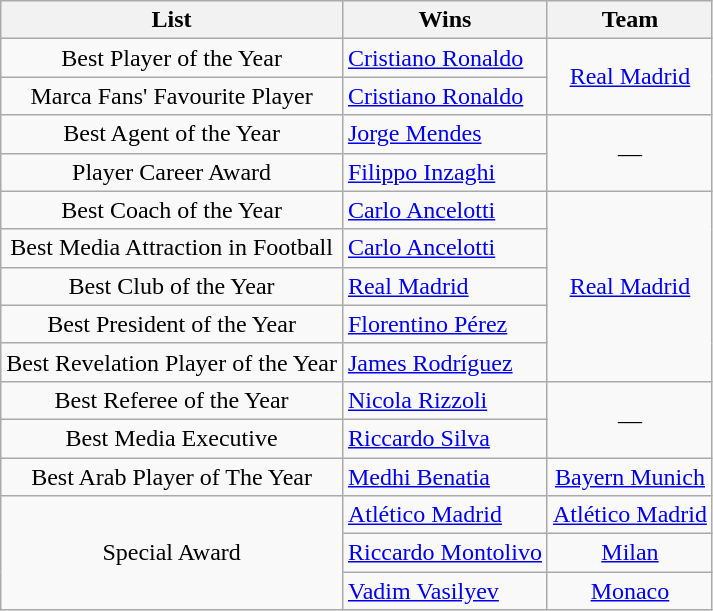<table class="wikitable">
<tr>
<th>List</th>
<th>Wins</th>
<th>Team</th>
</tr>
<tr>
<td rowspan="1" align="center">Best Player of the Year</td>
<td align="left"> <a href='#'>Cristiano Ronaldo</a></td>
<td rowspan="2" align="center"> <a href='#'>Real Madrid</a></td>
</tr>
<tr>
<td rowspan="1" align="center">Marca Fans' Favourite Player</td>
<td align="left"> <a href='#'>Cristiano Ronaldo</a></td>
</tr>
<tr>
<td rowspan="1" align="center">Best Agent of the Year</td>
<td align="left"> <a href='#'>Jorge Mendes</a></td>
<td rowspan="2" align="center">—</td>
</tr>
<tr>
<td rowspan="1" align="center">Player Career Award</td>
<td align="left"> <a href='#'>Filippo Inzaghi</a></td>
</tr>
<tr>
<td rowspan="1" align="center">Best Coach of the Year</td>
<td align="left"> <a href='#'>Carlo Ancelotti</a></td>
<td rowspan="5" align="center"> <a href='#'>Real Madrid</a></td>
</tr>
<tr>
<td rowspan="1" align="center">Best Media Attraction in Football</td>
<td align="left"> <a href='#'>Carlo Ancelotti</a></td>
</tr>
<tr>
<td rowspan="1" align="center">Best Club of the Year</td>
<td align="left"> <a href='#'>Real Madrid</a></td>
</tr>
<tr>
<td rowspan="1" align="center">Best President of the Year</td>
<td align="left"> <a href='#'>Florentino Pérez</a></td>
</tr>
<tr>
<td rowspan="1" align="center">Best Revelation Player of the Year</td>
<td align="left"> <a href='#'>James Rodríguez</a></td>
</tr>
<tr>
<td rowspan="1" align="center">Best Referee of the Year</td>
<td align="left"> <a href='#'>Nicola Rizzoli</a></td>
<td rowspan="2" align="center">—</td>
</tr>
<tr>
<td rowspan="1" align="center">Best Media Executive</td>
<td align="left"> <a href='#'>Riccardo Silva</a></td>
</tr>
<tr>
<td rowspan="1" align="center">Best Arab Player of The Year</td>
<td align="left"> <a href='#'>Medhi Benatia</a></td>
<td rowspan="1" align="center"> <a href='#'>Bayern Munich</a></td>
</tr>
<tr>
<td rowspan="3" align="center">Special Award</td>
<td align="left"> <a href='#'>Atlético Madrid</a></td>
<td rowspan="1" align="center"> <a href='#'>Atlético Madrid</a></td>
</tr>
<tr>
<td align="left"> <a href='#'>Riccardo Montolivo</a></td>
<td rowspan="1" align="center"> <a href='#'>Milan</a></td>
</tr>
<tr>
<td align="left"> <a href='#'>Vadim Vasilyev</a></td>
<td rowspan="1" align="center"> <a href='#'>Monaco</a></td>
</tr>
</table>
